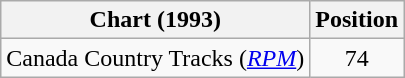<table class="wikitable sortable">
<tr>
<th scope="col">Chart (1993)</th>
<th scope="col">Position</th>
</tr>
<tr>
<td>Canada Country Tracks (<em><a href='#'>RPM</a></em>)</td>
<td align="center">74</td>
</tr>
</table>
